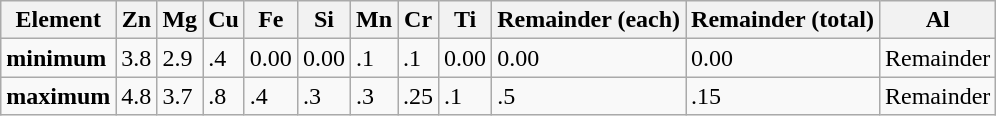<table class="wikitable">
<tr>
<th>Element</th>
<th>Zn</th>
<th>Mg</th>
<th>Cu</th>
<th>Fe</th>
<th>Si</th>
<th>Mn</th>
<th>Cr</th>
<th>Ti</th>
<th>Remainder (each)</th>
<th>Remainder (total)</th>
<th>Al </th>
</tr>
<tr>
<td><strong>minimum</strong></td>
<td>3.8</td>
<td>2.9</td>
<td>.4</td>
<td>0.00</td>
<td>0.00</td>
<td>.1</td>
<td>.1</td>
<td>0.00</td>
<td>0.00</td>
<td>0.00</td>
<td>Remainder</td>
</tr>
<tr>
<td><strong>maximum</strong></td>
<td>4.8</td>
<td>3.7</td>
<td>.8</td>
<td>.4</td>
<td>.3</td>
<td>.3</td>
<td>.25</td>
<td>.1</td>
<td>.5</td>
<td>.15</td>
<td>Remainder</td>
</tr>
</table>
